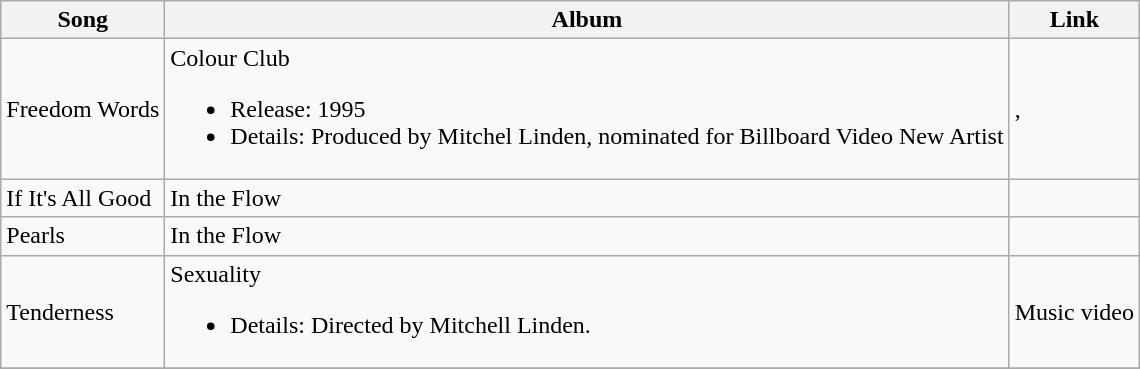<table class="wikitable">
<tr>
<th>Song</th>
<th>Album</th>
<th>Link</th>
</tr>
<tr>
<td>Freedom Words</td>
<td>Colour Club<br><ul><li>Release: 1995</li><li>Details: Produced by Mitchel Linden, nominated for Billboard Video New Artist</li></ul></td>
<td>, </td>
</tr>
<tr>
<td>If It's All Good</td>
<td>In the Flow</td>
<td></td>
</tr>
<tr>
<td>Pearls</td>
<td>In the Flow</td>
<td></td>
</tr>
<tr>
<td>Tenderness</td>
<td>Sexuality<br><ul><li>Details: Directed by Mitchell Linden.</li></ul></td>
<td>Music video</td>
</tr>
<tr>
</tr>
</table>
